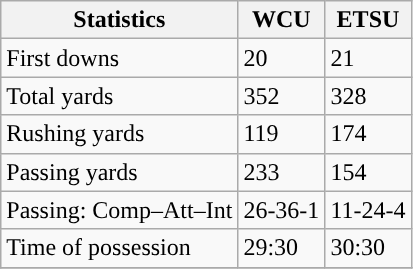<table class="wikitable" style="float: left;">
<tr>
<th>Statistics</th>
<th>WCU</th>
<th>ETSU</th>
</tr>
<tr>
<td>First downs</td>
<td>20</td>
<td>21</td>
</tr>
<tr>
<td>Total yards</td>
<td>352</td>
<td>328</td>
</tr>
<tr>
<td>Rushing yards</td>
<td>119</td>
<td>174</td>
</tr>
<tr>
<td>Passing yards</td>
<td>233</td>
<td>154</td>
</tr>
<tr>
<td>Passing: Comp–Att–Int</td>
<td>26-36-1</td>
<td>11-24-4</td>
</tr>
<tr>
<td>Time of possession</td>
<td>29:30</td>
<td>30:30</td>
</tr>
<tr>
</tr>
</table>
